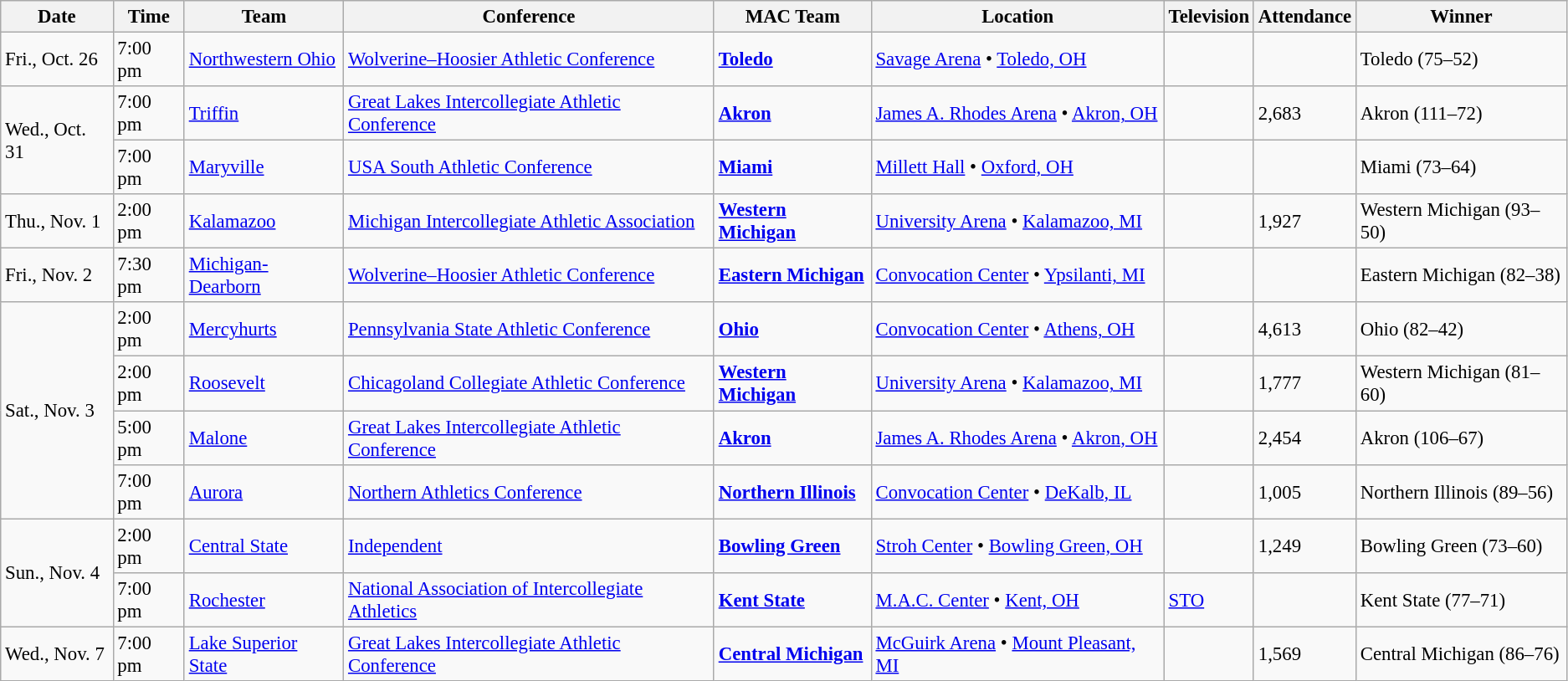<table class="wikitable" style="font-size: 95%">
<tr align="center">
<th>Date</th>
<th>Time</th>
<th>Team</th>
<th>Conference</th>
<th>MAC Team</th>
<th>Location</th>
<th>Television</th>
<th>Attendance</th>
<th>Winner</th>
</tr>
<tr>
<td>Fri., Oct. 26</td>
<td>7:00 pm</td>
<td><a href='#'>Northwestern Ohio</a></td>
<td><a href='#'>Wolverine–Hoosier Athletic Conference</a></td>
<td><strong><a href='#'>Toledo</a></strong></td>
<td><a href='#'>Savage Arena</a> • <a href='#'>Toledo, OH</a></td>
<td></td>
<td></td>
<td>Toledo (75–52)</td>
</tr>
<tr>
<td rowspan=2>Wed., Oct. 31</td>
<td>7:00 pm</td>
<td><a href='#'>Triffin</a></td>
<td><a href='#'>Great Lakes Intercollegiate Athletic Conference</a></td>
<td><strong><a href='#'>Akron</a></strong></td>
<td><a href='#'>James A. Rhodes Arena</a> • <a href='#'>Akron, OH</a></td>
<td></td>
<td>2,683</td>
<td>Akron (111–72)</td>
</tr>
<tr>
<td>7:00 pm</td>
<td><a href='#'>Maryville</a></td>
<td><a href='#'>USA South Athletic Conference</a></td>
<td><strong><a href='#'>Miami</a></strong></td>
<td><a href='#'>Millett Hall</a> • <a href='#'>Oxford, OH</a></td>
<td></td>
<td></td>
<td>Miami (73–64)</td>
</tr>
<tr>
<td>Thu., Nov. 1</td>
<td>2:00 pm</td>
<td><a href='#'>Kalamazoo</a></td>
<td><a href='#'>Michigan Intercollegiate Athletic Association</a></td>
<td><strong><a href='#'>Western Michigan</a></strong></td>
<td><a href='#'>University Arena</a> • <a href='#'>Kalamazoo, MI</a></td>
<td></td>
<td>1,927</td>
<td>Western Michigan (93–50)</td>
</tr>
<tr>
<td>Fri., Nov. 2</td>
<td>7:30 pm</td>
<td><a href='#'>Michigan-Dearborn</a></td>
<td><a href='#'>Wolverine–Hoosier Athletic Conference</a></td>
<td><strong><a href='#'>Eastern Michigan</a></strong></td>
<td><a href='#'>Convocation Center</a> • <a href='#'>Ypsilanti, MI</a></td>
<td></td>
<td></td>
<td>Eastern Michigan (82–38)</td>
</tr>
<tr>
<td rowspan=4>Sat., Nov. 3</td>
<td>2:00 pm</td>
<td><a href='#'>Mercyhurts</a></td>
<td><a href='#'>Pennsylvania State Athletic Conference</a></td>
<td><strong><a href='#'>Ohio</a></strong></td>
<td><a href='#'>Convocation Center</a> • <a href='#'>Athens, OH</a></td>
<td></td>
<td>4,613</td>
<td>Ohio (82–42)</td>
</tr>
<tr>
<td>2:00 pm</td>
<td><a href='#'>Roosevelt</a></td>
<td><a href='#'>Chicagoland Collegiate Athletic Conference</a></td>
<td><strong><a href='#'>Western Michigan</a></strong></td>
<td><a href='#'>University Arena</a> • <a href='#'>Kalamazoo, MI</a></td>
<td></td>
<td>1,777</td>
<td>Western Michigan (81–60)</td>
</tr>
<tr>
<td>5:00 pm</td>
<td><a href='#'>Malone</a></td>
<td><a href='#'>Great Lakes Intercollegiate Athletic Conference</a></td>
<td><strong><a href='#'>Akron</a></strong></td>
<td><a href='#'>James A. Rhodes Arena</a> • <a href='#'>Akron, OH</a></td>
<td></td>
<td>2,454</td>
<td>Akron (106–67)</td>
</tr>
<tr>
<td>7:00 pm</td>
<td><a href='#'>Aurora</a></td>
<td><a href='#'>Northern Athletics Conference</a></td>
<td><strong><a href='#'>Northern Illinois</a></strong></td>
<td><a href='#'>Convocation Center</a> • <a href='#'>DeKalb, IL</a></td>
<td></td>
<td>1,005</td>
<td>Northern Illinois (89–56)</td>
</tr>
<tr>
<td rowspan=2>Sun., Nov. 4</td>
<td>2:00 pm</td>
<td><a href='#'>Central State</a></td>
<td><a href='#'>Independent</a></td>
<td><strong><a href='#'>Bowling Green</a></strong></td>
<td><a href='#'>Stroh Center</a> • <a href='#'>Bowling Green, OH</a></td>
<td></td>
<td>1,249</td>
<td>Bowling Green (73–60)</td>
</tr>
<tr>
<td>7:00 pm</td>
<td><a href='#'>Rochester</a></td>
<td><a href='#'>National Association of Intercollegiate Athletics</a></td>
<td><strong><a href='#'>Kent State</a></strong></td>
<td><a href='#'>M.A.C. Center</a> • <a href='#'>Kent, OH</a></td>
<td><a href='#'>STO</a></td>
<td></td>
<td>Kent State (77–71)</td>
</tr>
<tr>
<td>Wed., Nov. 7</td>
<td>7:00 pm</td>
<td><a href='#'>Lake Superior State</a></td>
<td><a href='#'>Great Lakes Intercollegiate Athletic Conference</a></td>
<td><strong><a href='#'>Central Michigan</a></strong></td>
<td><a href='#'>McGuirk Arena</a> • <a href='#'>Mount Pleasant, MI</a></td>
<td></td>
<td>1,569</td>
<td>Central Michigan (86–76)</td>
</tr>
</table>
